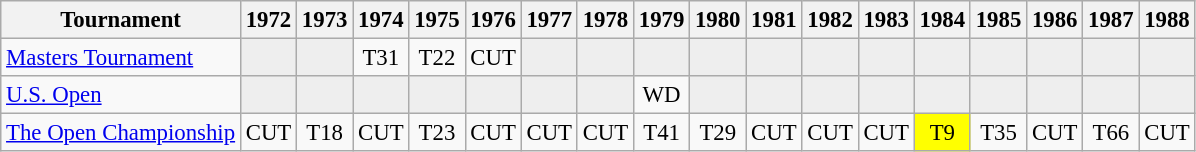<table class="wikitable" style="font-size:95%;text-align:center;">
<tr>
<th>Tournament</th>
<th>1972</th>
<th>1973</th>
<th>1974</th>
<th>1975</th>
<th>1976</th>
<th>1977</th>
<th>1978</th>
<th>1979</th>
<th>1980</th>
<th>1981</th>
<th>1982</th>
<th>1983</th>
<th>1984</th>
<th>1985</th>
<th>1986</th>
<th>1987</th>
<th>1988</th>
</tr>
<tr>
<td align=left><a href='#'>Masters Tournament</a></td>
<td style="background:#eeeeee;"></td>
<td style="background:#eeeeee;"></td>
<td>T31</td>
<td>T22</td>
<td>CUT</td>
<td style="background:#eeeeee;"></td>
<td style="background:#eeeeee;"></td>
<td style="background:#eeeeee;"></td>
<td style="background:#eeeeee;"></td>
<td style="background:#eeeeee;"></td>
<td style="background:#eeeeee;"></td>
<td style="background:#eeeeee;"></td>
<td style="background:#eeeeee;"></td>
<td style="background:#eeeeee;"></td>
<td style="background:#eeeeee;"></td>
<td style="background:#eeeeee;"></td>
<td style="background:#eeeeee;"></td>
</tr>
<tr>
<td align=left><a href='#'>U.S. Open</a></td>
<td style="background:#eeeeee;"></td>
<td style="background:#eeeeee;"></td>
<td style="background:#eeeeee;"></td>
<td style="background:#eeeeee;"></td>
<td style="background:#eeeeee;"></td>
<td style="background:#eeeeee;"></td>
<td style="background:#eeeeee;"></td>
<td>WD</td>
<td style="background:#eeeeee;"></td>
<td style="background:#eeeeee;"></td>
<td style="background:#eeeeee;"></td>
<td style="background:#eeeeee;"></td>
<td style="background:#eeeeee;"></td>
<td style="background:#eeeeee;"></td>
<td style="background:#eeeeee;"></td>
<td style="background:#eeeeee;"></td>
<td style="background:#eeeeee;"></td>
</tr>
<tr>
<td align=left><a href='#'>The Open Championship</a></td>
<td>CUT</td>
<td>T18</td>
<td>CUT</td>
<td>T23</td>
<td>CUT</td>
<td>CUT</td>
<td>CUT</td>
<td>T41</td>
<td>T29</td>
<td>CUT</td>
<td>CUT</td>
<td>CUT</td>
<td style="background:yellow;">T9</td>
<td>T35</td>
<td>CUT</td>
<td>T66</td>
<td>CUT</td>
</tr>
</table>
